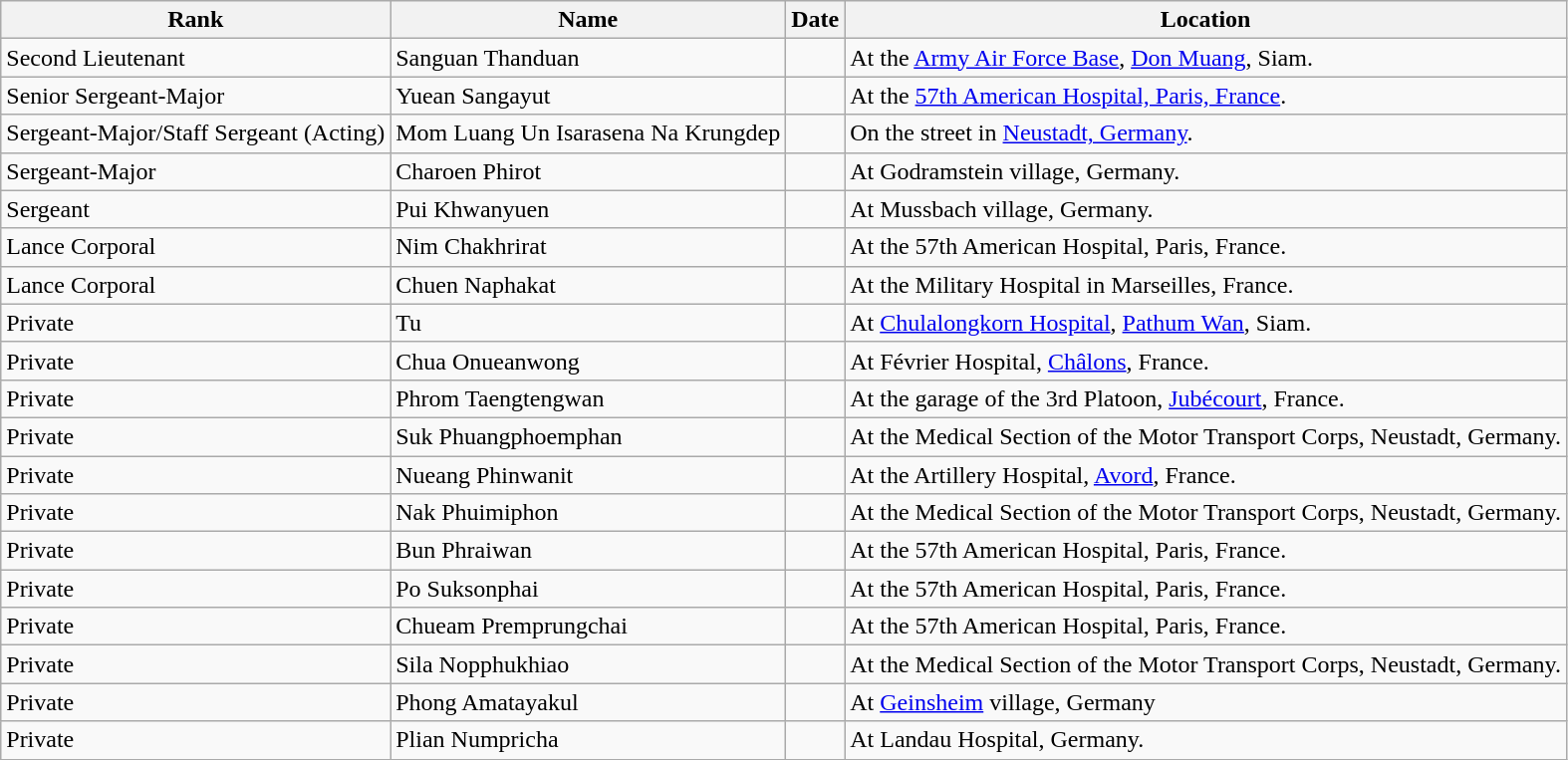<table class="wikitable sortable">
<tr>
<th>Rank</th>
<th>Name</th>
<th>Date</th>
<th>Location</th>
</tr>
<tr>
<td>Second Lieutenant</td>
<td>Sanguan Thanduan</td>
<td></td>
<td>At the <a href='#'>Army Air Force Base</a>, <a href='#'>Don Muang</a>, Siam.</td>
</tr>
<tr>
<td>Senior Sergeant-Major</td>
<td>Yuean Sangayut</td>
<td></td>
<td>At the <a href='#'>57th American Hospital, Paris, France</a>.</td>
</tr>
<tr>
<td>Sergeant-Major/Staff Sergeant (Acting)</td>
<td>Mom Luang Un Isarasena Na Krungdep</td>
<td></td>
<td>On the street in <a href='#'>Neustadt, Germany</a>.</td>
</tr>
<tr>
<td>Sergeant-Major</td>
<td>Charoen Phirot</td>
<td></td>
<td>At Godramstein village, Germany.</td>
</tr>
<tr>
<td>Sergeant</td>
<td>Pui Khwanyuen</td>
<td></td>
<td>At Mussbach village, Germany.</td>
</tr>
<tr>
<td>Lance Corporal</td>
<td>Nim Chakhrirat</td>
<td></td>
<td>At the 57th American Hospital, Paris, France.</td>
</tr>
<tr>
<td>Lance Corporal</td>
<td>Chuen Naphakat</td>
<td></td>
<td>At the Military Hospital in Marseilles, France.</td>
</tr>
<tr>
<td>Private</td>
<td>Tu</td>
<td></td>
<td>At <a href='#'>Chulalongkorn Hospital</a>, <a href='#'>Pathum Wan</a>, Siam.</td>
</tr>
<tr>
<td>Private</td>
<td>Chua Onueanwong</td>
<td></td>
<td>At Février Hospital, <a href='#'>Châlons</a>, France.</td>
</tr>
<tr>
<td>Private</td>
<td>Phrom Taengtengwan</td>
<td></td>
<td>At the garage of the 3rd Platoon, <a href='#'>Jubécourt</a>, France.</td>
</tr>
<tr>
<td>Private</td>
<td>Suk Phuangphoemphan</td>
<td></td>
<td>At the Medical Section of the Motor Transport Corps, Neustadt, Germany.</td>
</tr>
<tr>
<td>Private</td>
<td>Nueang Phinwanit</td>
<td></td>
<td>At the Artillery Hospital, <a href='#'>Avord</a>, France.</td>
</tr>
<tr>
<td>Private</td>
<td>Nak Phuimiphon</td>
<td></td>
<td>At the Medical Section of the Motor Transport Corps, Neustadt, Germany.</td>
</tr>
<tr>
<td>Private</td>
<td>Bun Phraiwan</td>
<td></td>
<td>At the 57th American Hospital, Paris, France.</td>
</tr>
<tr>
<td>Private</td>
<td>Po Suksonphai</td>
<td></td>
<td>At the 57th American Hospital, Paris, France.</td>
</tr>
<tr>
<td>Private</td>
<td>Chueam Premprungchai</td>
<td></td>
<td>At the 57th American Hospital, Paris, France.</td>
</tr>
<tr>
<td>Private</td>
<td>Sila Nopphukhiao</td>
<td></td>
<td>At the Medical Section of the Motor Transport Corps, Neustadt, Germany.</td>
</tr>
<tr>
<td>Private</td>
<td>Phong Amatayakul</td>
<td></td>
<td>At <a href='#'>Geinsheim</a> village, Germany</td>
</tr>
<tr>
<td>Private</td>
<td>Plian Numpricha</td>
<td></td>
<td>At Landau Hospital, Germany.</td>
</tr>
</table>
